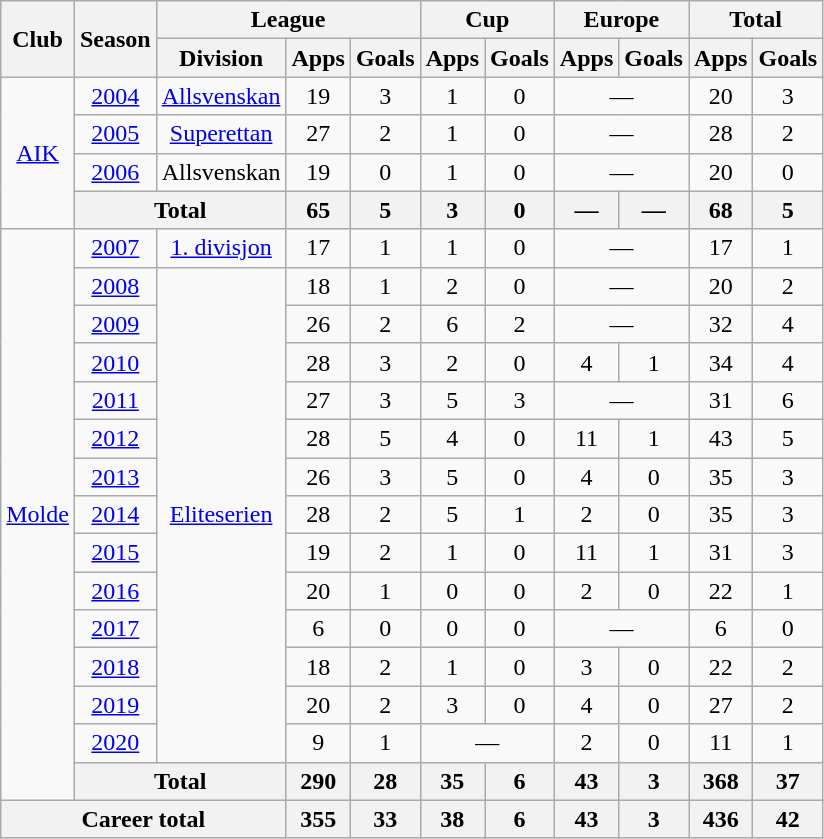<table class="wikitable" style="text-align:center">
<tr>
<th rowspan="2">Club</th>
<th rowspan="2">Season</th>
<th colspan="3">League</th>
<th colspan="2">Cup</th>
<th colspan="2">Europe</th>
<th colspan="2">Total</th>
</tr>
<tr>
<th>Division</th>
<th>Apps</th>
<th>Goals</th>
<th>Apps</th>
<th>Goals</th>
<th>Apps</th>
<th>Goals</th>
<th>Apps</th>
<th>Goals</th>
</tr>
<tr>
<td rowspan="4"><a href='#'>AIK</a></td>
<td><a href='#'>2004</a></td>
<td><a href='#'>Allsvenskan</a></td>
<td>19</td>
<td>3</td>
<td>1</td>
<td>0</td>
<td colspan="2">—</td>
<td>20</td>
<td>3</td>
</tr>
<tr>
<td><a href='#'>2005</a></td>
<td><a href='#'>Superettan</a></td>
<td>27</td>
<td>2</td>
<td>1</td>
<td>0</td>
<td colspan="2">—</td>
<td>28</td>
<td>2</td>
</tr>
<tr>
<td><a href='#'>2006</a></td>
<td>Allsvenskan</td>
<td>19</td>
<td>0</td>
<td>1</td>
<td>0</td>
<td colspan="2">—</td>
<td>20</td>
<td>0</td>
</tr>
<tr>
<th colspan="2">Total</th>
<th>65</th>
<th>5</th>
<th>3</th>
<th>0</th>
<th>—</th>
<th>—</th>
<th>68</th>
<th>5</th>
</tr>
<tr>
<td rowspan="15"><a href='#'>Molde</a></td>
<td><a href='#'>2007</a></td>
<td><a href='#'>1. divisjon</a></td>
<td>17</td>
<td>1</td>
<td>1</td>
<td>0</td>
<td colspan="2">—</td>
<td>17</td>
<td>1</td>
</tr>
<tr>
<td><a href='#'>2008</a></td>
<td rowspan="13"><a href='#'>Eliteserien</a></td>
<td>18</td>
<td>1</td>
<td>2</td>
<td>0</td>
<td colspan="2">—</td>
<td>20</td>
<td>2</td>
</tr>
<tr>
<td><a href='#'>2009</a></td>
<td>26</td>
<td>2</td>
<td>6</td>
<td>2</td>
<td colspan="2">—</td>
<td>32</td>
<td>4</td>
</tr>
<tr>
<td><a href='#'>2010</a></td>
<td>28</td>
<td>3</td>
<td>2</td>
<td>0</td>
<td>4</td>
<td>1</td>
<td>34</td>
<td>4</td>
</tr>
<tr>
<td><a href='#'>2011</a></td>
<td>27</td>
<td>3</td>
<td>5</td>
<td>3</td>
<td colspan="2">—</td>
<td>31</td>
<td>6</td>
</tr>
<tr>
<td><a href='#'>2012</a></td>
<td>28</td>
<td>5</td>
<td>4</td>
<td>0</td>
<td>11</td>
<td>1</td>
<td>43</td>
<td>5</td>
</tr>
<tr>
<td><a href='#'>2013</a></td>
<td>26</td>
<td>3</td>
<td>5</td>
<td>0</td>
<td>4</td>
<td>0</td>
<td>35</td>
<td>3</td>
</tr>
<tr>
<td><a href='#'>2014</a></td>
<td>28</td>
<td>2</td>
<td>5</td>
<td>1</td>
<td>2</td>
<td>0</td>
<td>35</td>
<td>3</td>
</tr>
<tr>
<td><a href='#'>2015</a></td>
<td>19</td>
<td>2</td>
<td>1</td>
<td>0</td>
<td>11</td>
<td>1</td>
<td>31</td>
<td>3</td>
</tr>
<tr>
<td><a href='#'>2016</a></td>
<td>20</td>
<td>1</td>
<td>0</td>
<td>0</td>
<td>2</td>
<td>0</td>
<td>22</td>
<td>1</td>
</tr>
<tr>
<td><a href='#'>2017</a></td>
<td>6</td>
<td>0</td>
<td>0</td>
<td>0</td>
<td colspan="2">—</td>
<td>6</td>
<td>0</td>
</tr>
<tr>
<td><a href='#'>2018</a></td>
<td>18</td>
<td>2</td>
<td>1</td>
<td>0</td>
<td>3</td>
<td>0</td>
<td>22</td>
<td>2</td>
</tr>
<tr>
<td><a href='#'>2019</a></td>
<td>20</td>
<td>2</td>
<td>3</td>
<td>0</td>
<td>4</td>
<td>0</td>
<td>27</td>
<td>2</td>
</tr>
<tr>
<td><a href='#'>2020</a></td>
<td>9</td>
<td>1</td>
<td colspan="2">—</td>
<td>2</td>
<td>0</td>
<td>11</td>
<td>1</td>
</tr>
<tr>
<th colspan="2">Total</th>
<th>290</th>
<th>28</th>
<th>35</th>
<th>6</th>
<th>43</th>
<th>3</th>
<th>368</th>
<th>37</th>
</tr>
<tr>
<th colspan="3">Career total</th>
<th>355</th>
<th>33</th>
<th>38</th>
<th>6</th>
<th>43</th>
<th>3</th>
<th>436</th>
<th>42</th>
</tr>
</table>
